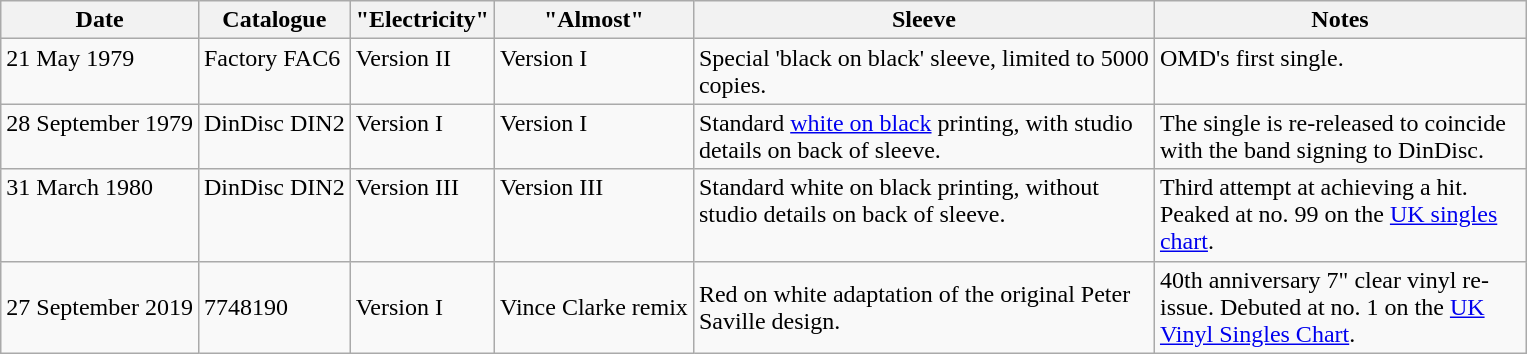<table class="wikitable">
<tr>
<th align="left" valign="top">Date</th>
<th align="left" valign="top">Catalogue</th>
<th align="left" valign="top">"Electricity"</th>
<th align="left" valign="top">"Almost"</th>
<th align="left" valign="top" width="300">Sleeve</th>
<th align="left" valign="top" width="240">Notes</th>
</tr>
<tr>
<td align="left" valign="top">21 May 1979</td>
<td align="left" valign="top">Factory FAC6</td>
<td align="left" valign="top">Version II</td>
<td align="left" valign="top">Version I</td>
<td align="left" valign="top">Special 'black on black' sleeve, limited to 5000 copies.</td>
<td align="left" valign="top">OMD's first single.</td>
</tr>
<tr>
<td align="left" valign="top">28 September 1979</td>
<td align="left" valign="top">DinDisc DIN2</td>
<td align="left" valign="top">Version I</td>
<td align="left" valign="top">Version I</td>
<td align="left" valign="top">Standard <a href='#'>white on black</a> printing, with studio details on back of sleeve.</td>
<td align="left" valign="top">The single is re-released to coincide with the band signing to DinDisc.</td>
</tr>
<tr>
<td align="left" valign="top">31 March 1980</td>
<td align="left" valign="top">DinDisc DIN2</td>
<td align="left" valign="top">Version III</td>
<td align="left" valign="top">Version III</td>
<td align="left" valign="top">Standard white on black printing, without studio details on back of sleeve.</td>
<td align="left" valign="top">Third attempt at achieving a hit. Peaked at no. 99 on the <a href='#'>UK singles chart</a>.</td>
</tr>
<tr>
<td>27 September 2019</td>
<td>7748190</td>
<td>Version I</td>
<td>Vince Clarke remix</td>
<td>Red on white adaptation of the original Peter Saville design.</td>
<td>40th anniversary 7" clear vinyl re-issue. Debuted at no. 1 on the <a href='#'>UK Vinyl Singles Chart</a>.</td>
</tr>
</table>
